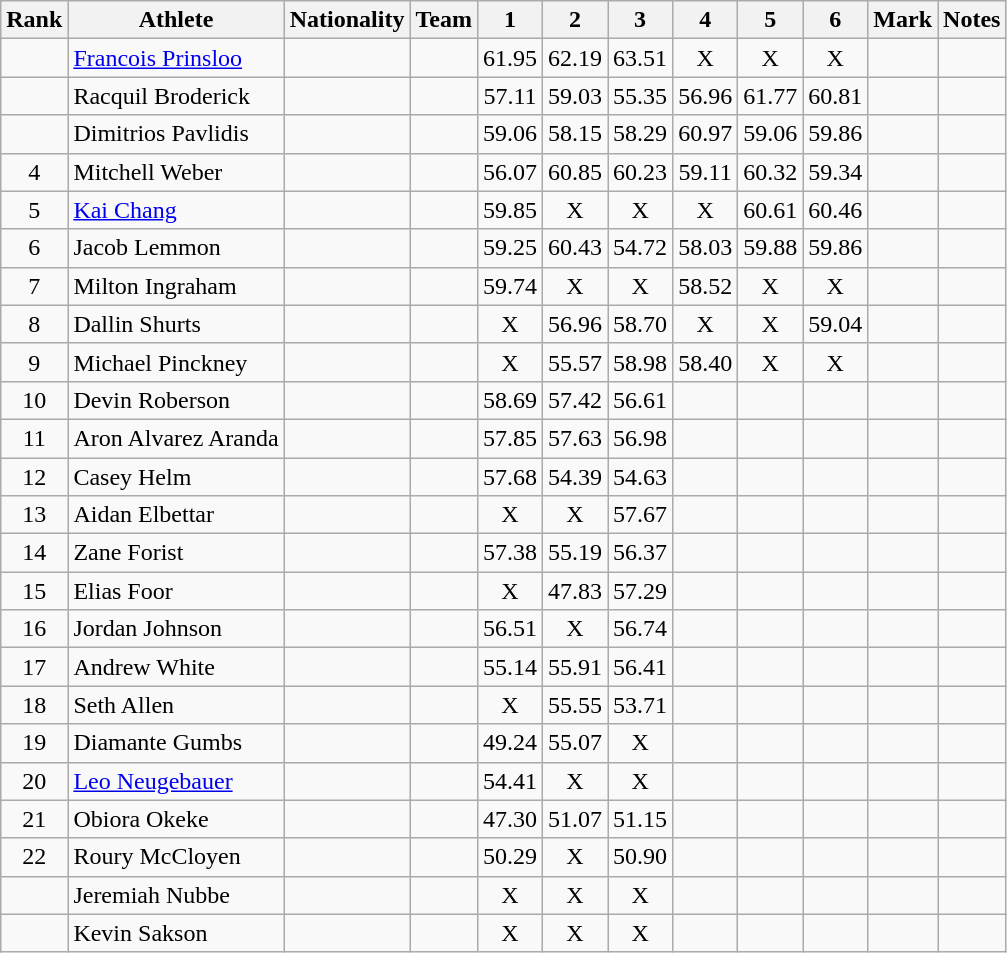<table class="wikitable sortable plainrowheaders" style="text-align:center">
<tr>
<th scope="col">Rank</th>
<th scope="col">Athlete</th>
<th scope="col">Nationality</th>
<th scope="col">Team</th>
<th>1</th>
<th>2</th>
<th>3</th>
<th>4</th>
<th>5</th>
<th>6</th>
<th scope="col">Mark</th>
<th scope="col">Notes</th>
</tr>
<tr>
<td></td>
<td align=left><a href='#'>Francois Prinsloo</a></td>
<td align=left></td>
<td></td>
<td>61.95</td>
<td>62.19</td>
<td>63.51</td>
<td>X</td>
<td>X</td>
<td>X</td>
<td></td>
<td></td>
</tr>
<tr>
<td></td>
<td align=left>Racquil Broderick</td>
<td align=left></td>
<td></td>
<td>57.11</td>
<td>59.03</td>
<td>55.35</td>
<td>56.96</td>
<td>61.77</td>
<td>60.81</td>
<td></td>
<td></td>
</tr>
<tr>
<td></td>
<td align=left>Dimitrios Pavlidis</td>
<td align=left></td>
<td></td>
<td>59.06</td>
<td>58.15</td>
<td>58.29</td>
<td>60.97</td>
<td>59.06</td>
<td>59.86</td>
<td></td>
<td></td>
</tr>
<tr>
<td>4</td>
<td align=left>Mitchell Weber</td>
<td align=left></td>
<td></td>
<td>56.07</td>
<td>60.85</td>
<td>60.23</td>
<td>59.11</td>
<td>60.32</td>
<td>59.34</td>
<td></td>
<td></td>
</tr>
<tr>
<td>5</td>
<td align=left><a href='#'>Kai Chang</a></td>
<td align=left></td>
<td></td>
<td>59.85</td>
<td>X</td>
<td>X</td>
<td>X</td>
<td>60.61</td>
<td>60.46</td>
<td></td>
<td></td>
</tr>
<tr>
<td>6</td>
<td align=left>Jacob Lemmon</td>
<td align=left></td>
<td></td>
<td>59.25</td>
<td>60.43</td>
<td>54.72</td>
<td>58.03</td>
<td>59.88</td>
<td>59.86</td>
<td></td>
<td></td>
</tr>
<tr>
<td>7</td>
<td align=left>Milton Ingraham</td>
<td align=left></td>
<td></td>
<td>59.74</td>
<td>X</td>
<td>X</td>
<td>58.52</td>
<td>X</td>
<td>X</td>
<td></td>
<td></td>
</tr>
<tr>
<td>8</td>
<td align=left>Dallin Shurts</td>
<td align=left></td>
<td></td>
<td>X</td>
<td>56.96</td>
<td>58.70</td>
<td>X</td>
<td>X</td>
<td>59.04</td>
<td></td>
<td></td>
</tr>
<tr>
<td>9</td>
<td align=left>Michael Pinckney</td>
<td align=left></td>
<td></td>
<td>X</td>
<td>55.57</td>
<td>58.98</td>
<td>58.40</td>
<td>X</td>
<td>X</td>
<td></td>
<td></td>
</tr>
<tr>
<td>10</td>
<td align=left>Devin Roberson</td>
<td align=left></td>
<td></td>
<td>58.69</td>
<td>57.42</td>
<td>56.61</td>
<td></td>
<td></td>
<td></td>
<td></td>
<td></td>
</tr>
<tr>
<td>11</td>
<td align=left>Aron Alvarez Aranda</td>
<td align=left></td>
<td></td>
<td>57.85</td>
<td>57.63</td>
<td>56.98</td>
<td></td>
<td></td>
<td></td>
<td></td>
<td></td>
</tr>
<tr>
<td>12</td>
<td align=left>Casey Helm</td>
<td align=left></td>
<td></td>
<td>57.68</td>
<td>54.39</td>
<td>54.63</td>
<td></td>
<td></td>
<td></td>
<td></td>
<td></td>
</tr>
<tr>
<td>13</td>
<td align=left>Aidan Elbettar</td>
<td align=left></td>
<td></td>
<td>X</td>
<td>X</td>
<td>57.67</td>
<td></td>
<td></td>
<td></td>
<td></td>
<td></td>
</tr>
<tr>
<td>14</td>
<td align=left>Zane Forist</td>
<td align=left></td>
<td></td>
<td>57.38</td>
<td>55.19</td>
<td>56.37</td>
<td></td>
<td></td>
<td></td>
<td></td>
<td></td>
</tr>
<tr>
<td>15</td>
<td align=left>Elias Foor</td>
<td align=left></td>
<td></td>
<td>X</td>
<td>47.83</td>
<td>57.29</td>
<td></td>
<td></td>
<td></td>
<td></td>
<td></td>
</tr>
<tr>
<td>16</td>
<td align=left>Jordan Johnson</td>
<td align=left></td>
<td></td>
<td>56.51</td>
<td>X</td>
<td>56.74</td>
<td></td>
<td></td>
<td></td>
<td></td>
<td></td>
</tr>
<tr>
<td>17</td>
<td align=left>Andrew White</td>
<td align=left></td>
<td></td>
<td>55.14</td>
<td>55.91</td>
<td>56.41</td>
<td></td>
<td></td>
<td></td>
<td></td>
<td></td>
</tr>
<tr>
<td>18</td>
<td align=left>Seth Allen</td>
<td align=left></td>
<td></td>
<td>X</td>
<td>55.55</td>
<td>53.71</td>
<td></td>
<td></td>
<td></td>
<td></td>
<td></td>
</tr>
<tr>
<td>19</td>
<td align=left>Diamante Gumbs</td>
<td align=left></td>
<td></td>
<td>49.24</td>
<td>55.07</td>
<td>X</td>
<td></td>
<td></td>
<td></td>
<td></td>
<td></td>
</tr>
<tr>
<td>20</td>
<td align=left><a href='#'>Leo Neugebauer</a></td>
<td align=left></td>
<td></td>
<td>54.41</td>
<td>X</td>
<td>X</td>
<td></td>
<td></td>
<td></td>
<td></td>
<td></td>
</tr>
<tr>
<td>21</td>
<td align=left>Obiora Okeke</td>
<td align=left></td>
<td></td>
<td>47.30</td>
<td>51.07</td>
<td>51.15</td>
<td></td>
<td></td>
<td></td>
<td></td>
<td></td>
</tr>
<tr>
<td>22</td>
<td align=left>Roury McCloyen</td>
<td align=left></td>
<td></td>
<td>50.29</td>
<td>X</td>
<td>50.90</td>
<td></td>
<td></td>
<td></td>
<td></td>
<td></td>
</tr>
<tr>
<td></td>
<td align=left>Jeremiah Nubbe</td>
<td align=left></td>
<td></td>
<td>X</td>
<td>X</td>
<td>X</td>
<td></td>
<td></td>
<td></td>
<td></td>
<td></td>
</tr>
<tr>
<td></td>
<td align=left>Kevin Sakson</td>
<td align=left></td>
<td></td>
<td>X</td>
<td>X</td>
<td>X</td>
<td></td>
<td></td>
<td></td>
<td></td>
<td></td>
</tr>
</table>
